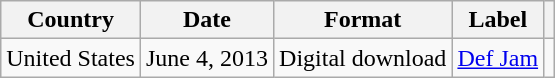<table class="wikitable">
<tr>
<th>Country</th>
<th>Date</th>
<th>Format</th>
<th>Label</th>
<th></th>
</tr>
<tr>
<td rowspan="3">United States</td>
<td>June 4, 2013</td>
<td>Digital download</td>
<td><a href='#'>Def Jam</a></td>
<td></td>
</tr>
</table>
